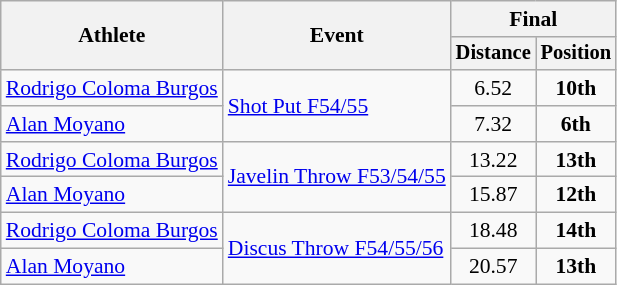<table class=wikitable style="font-size:90%">
<tr>
<th rowspan="2">Athlete</th>
<th rowspan="2">Event</th>
<th colspan="2">Final</th>
</tr>
<tr style="font-size:95%">
<th>Distance</th>
<th>Position</th>
</tr>
<tr align=center>
<td align=left><a href='#'>Rodrigo Coloma Burgos</a></td>
<td align=left rowspan=2><a href='#'>Shot Put F54/55</a></td>
<td>6.52</td>
<td><strong>10th</strong></td>
</tr>
<tr align=center>
<td align=left><a href='#'>Alan Moyano</a></td>
<td>7.32</td>
<td><strong>6th</strong></td>
</tr>
<tr align=center>
<td align=left><a href='#'>Rodrigo Coloma Burgos</a></td>
<td align=left rowspan=2><a href='#'>Javelin Throw F53/54/55</a></td>
<td>13.22</td>
<td><strong>13th</strong></td>
</tr>
<tr align=center>
<td align=left><a href='#'>Alan Moyano</a></td>
<td>15.87</td>
<td><strong>12th</strong></td>
</tr>
<tr align=center>
<td align=left><a href='#'>Rodrigo Coloma Burgos</a></td>
<td align=left rowspan=2><a href='#'>Discus Throw F54/55/56</a></td>
<td>18.48</td>
<td><strong>14th</strong></td>
</tr>
<tr align=center>
<td align=left><a href='#'>Alan Moyano</a></td>
<td>20.57</td>
<td><strong>13th</strong></td>
</tr>
</table>
